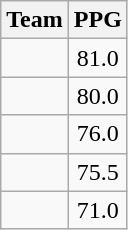<table class=wikitable>
<tr>
<th>Team</th>
<th>PPG</th>
</tr>
<tr>
<td></td>
<td align=center>81.0</td>
</tr>
<tr>
<td></td>
<td align=center>80.0</td>
</tr>
<tr>
<td></td>
<td align=center>76.0</td>
</tr>
<tr>
<td></td>
<td align=center>75.5</td>
</tr>
<tr>
<td></td>
<td align=center>71.0</td>
</tr>
</table>
